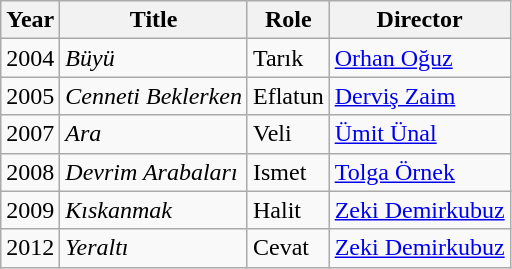<table class="wikitable sortable">
<tr>
<th>Year</th>
<th>Title</th>
<th>Role</th>
<th>Director</th>
</tr>
<tr>
<td>2004</td>
<td><em>Büyü</em></td>
<td>Tarık</td>
<td><a href='#'>Orhan Oğuz</a></td>
</tr>
<tr>
<td>2005</td>
<td><em>Cenneti Beklerken</em></td>
<td>Eflatun</td>
<td><a href='#'>Derviş Zaim</a></td>
</tr>
<tr>
<td>2007</td>
<td><em>Ara</em></td>
<td>Veli</td>
<td><a href='#'>Ümit Ünal</a></td>
</tr>
<tr>
<td>2008</td>
<td><em>Devrim Arabaları</em></td>
<td>Ismet</td>
<td><a href='#'>Tolga Örnek</a></td>
</tr>
<tr>
<td>2009</td>
<td><em>Kıskanmak</em></td>
<td>Halit</td>
<td><a href='#'>Zeki Demirkubuz</a></td>
</tr>
<tr>
<td>2012</td>
<td><em>Yeraltı</em></td>
<td>Cevat</td>
<td><a href='#'>Zeki Demirkubuz</a></td>
</tr>
</table>
